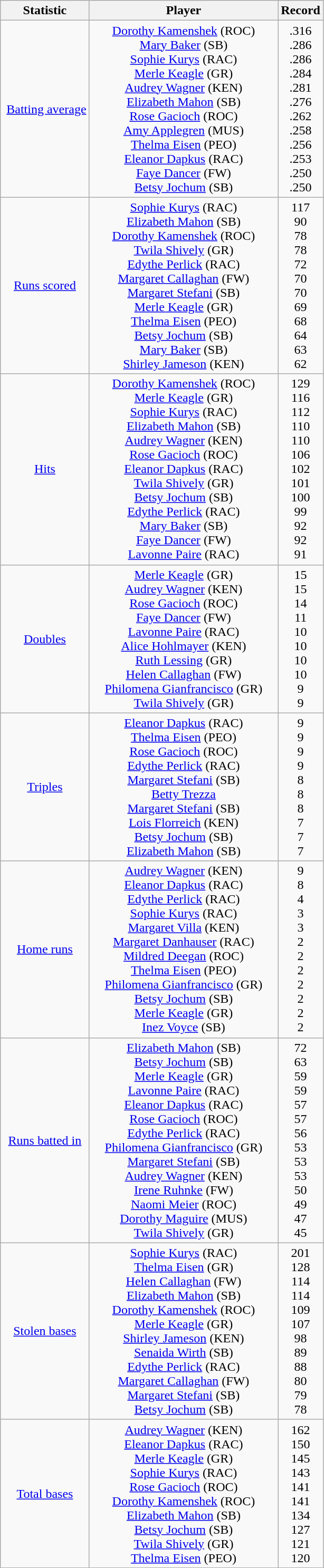<table class="wikitable">
<tr>
<th>Statistic</th>
<th>Player</th>
<th>Record</th>
</tr>
<tr align=center>
<td> <a href='#'>Batting average</a></td>
<td>  <a href='#'>Dorothy Kamenshek</a> (ROC)   <br><a href='#'>Mary Baker</a> (SB)<br><a href='#'>Sophie Kurys</a> (RAC)<br><a href='#'>Merle Keagle</a> (GR)<br><a href='#'>Audrey Wagner</a> (KEN)<br><a href='#'>Elizabeth Mahon</a> (SB)<br><a href='#'>Rose Gacioch</a> (ROC)<br><a href='#'>Amy Applegren</a> (MUS)<br><a href='#'>Thelma Eisen</a> (PEO)<br><a href='#'>Eleanor Dapkus</a> (RAC)<br><a href='#'>Faye Dancer</a> (FW)<br><a href='#'>Betsy Jochum</a> (SB)</td>
<td>.316 <br> .286 <br> .286 <br> .284 <br> .281 <br> .276 <br> .262 <br> .258 <br> .256 <br> .253 <br> .250 <br> .250</td>
</tr>
<tr align=center>
<td><a href='#'>Runs scored</a></td>
<td><a href='#'>Sophie Kurys</a> (RAC)<br><a href='#'>Elizabeth Mahon</a> (SB)<br><a href='#'>Dorothy Kamenshek</a> (ROC)<br><a href='#'>Twila Shively</a> (GR)<br><a href='#'>Edythe Perlick</a> (RAC)<br><a href='#'>Margaret Callaghan</a> (FW)<br><a href='#'>Margaret Stefani</a> (SB)<br><a href='#'>Merle Keagle</a> (GR)<br><a href='#'>Thelma Eisen</a> (PEO)<br><a href='#'>Betsy Jochum</a> (SB)<br><a href='#'>Mary Baker</a> (SB)<br><a href='#'>Shirley Jameson</a> (KEN)</td>
<td>117 <br> 90 <br> 78 <br> 78 <br> 72 <br> 70 <br> 70 <br> 69 <br> 68 <br> 64 <br> 63 <br> 62</td>
</tr>
<tr align=center>
<td><a href='#'>Hits</a></td>
<td><a href='#'>Dorothy Kamenshek</a> (ROC)<br><a href='#'>Merle Keagle</a> (GR)<br><a href='#'>Sophie Kurys</a> (RAC)<br><a href='#'>Elizabeth Mahon</a> (SB)<br><a href='#'>Audrey Wagner</a> (KEN)<br><a href='#'>Rose Gacioch</a> (ROC)<br><a href='#'>Eleanor Dapkus</a> (RAC)<br><a href='#'>Twila Shively</a> (GR)<br><a href='#'>Betsy Jochum</a> (SB)<br><a href='#'>Edythe Perlick</a> (RAC)<br><a href='#'>Mary Baker</a> (SB)<br><a href='#'>Faye Dancer</a> (FW)<br><a href='#'>Lavonne Paire</a> (RAC)</td>
<td>129 <br> 116  <br> 112 <br> 110 <br> 110 <br> 106 <br> 102 <br> 101 <br> 100 <br> 99 <br> 92 <br> 92 <br> 91</td>
</tr>
<tr align=center>
<td><a href='#'>Doubles</a></td>
<td><a href='#'>Merle Keagle</a> (GR)<br><a href='#'>Audrey Wagner</a> (KEN)<br><a href='#'>Rose Gacioch</a> (ROC)<br><a href='#'>Faye Dancer</a> (FW)<br><a href='#'>Lavonne Paire</a> (RAC)<br><a href='#'>Alice Hohlmayer</a> (KEN)<br><a href='#'>Ruth Lessing</a> (GR)<br><a href='#'>Helen Callaghan</a> (FW)<br><a href='#'>Philomena Gianfrancisco</a> (GR)<br><a href='#'>Twila Shively</a> (GR)</td>
<td>15 <br> 15 <br> 14 <br> 11 <br> 10 <br> 10 <br> 10 <br> 10 <br> 9 <br> 9</td>
</tr>
<tr align=center>
<td><a href='#'>Triples</a></td>
<td><a href='#'>Eleanor Dapkus</a> (RAC)<br><a href='#'>Thelma Eisen</a> (PEO)<br><a href='#'>Rose Gacioch</a> (ROC)<br><a href='#'>Edythe Perlick</a> (RAC)<br><a href='#'>Margaret Stefani</a> (SB)<br><a href='#'>Betty Trezza</a><br><a href='#'>Margaret Stefani</a> (SB)<br><a href='#'>Lois Florreich</a> (KEN)<br><a href='#'>Betsy Jochum</a> (SB)<br><a href='#'>Elizabeth Mahon</a> (SB)</td>
<td>9 <br> 9 <br> 9 <br> 9 <br> 8 <br> 8 <br> 8 <br> 7 <br> 7 <br> 7</td>
</tr>
<tr align=center>
<td><a href='#'>Home runs</a></td>
<td><a href='#'>Audrey Wagner</a> (KEN)<br><a href='#'>Eleanor Dapkus</a> (RAC)<br><a href='#'>Edythe Perlick</a> (RAC)<br><a href='#'>Sophie Kurys</a> (RAC)<br><a href='#'>Margaret Villa</a> (KEN)<br><a href='#'>Margaret Danhauser</a> (RAC)<br><a href='#'>Mildred Deegan</a> (ROC)<br><a href='#'>Thelma Eisen</a> (PEO)<br>     <a href='#'>Philomena Gianfrancisco</a> (GR)     <br><a href='#'>Betsy Jochum</a> (SB)<br><a href='#'>Merle Keagle</a> (GR)<br><a href='#'>Inez Voyce</a> (SB)</td>
<td>9 <br> 8 <br> 4 <br> 3 <br> 3 <br> 2 <br> 2 <br> 2 <br> 2 <br> 2 <br> 2 <br> 2</td>
</tr>
<tr align=center>
<td><a href='#'>Runs batted in</a></td>
<td><a href='#'>Elizabeth Mahon</a> (SB)<br><a href='#'>Betsy Jochum</a> (SB)<br><a href='#'>Merle Keagle</a> (GR)<br><a href='#'>Lavonne Paire</a> (RAC)<br><a href='#'>Eleanor Dapkus</a> (RAC)<br><a href='#'>Rose Gacioch</a> (ROC)<br><a href='#'>Edythe Perlick</a> (RAC)<br><a href='#'>Philomena Gianfrancisco</a> (GR)<br><a href='#'>Margaret Stefani</a> (SB)<br><a href='#'>Audrey Wagner</a> (KEN)<br><a href='#'>Irene Ruhnke</a> (FW)<br><a href='#'>Naomi Meier</a> (ROC) <br><a href='#'>Dorothy Maguire</a> (MUS)<br><a href='#'>Twila Shively</a> (GR)</td>
<td>72 <br> 63 <br> 59 <br> 59 <br> 57 <br> 57 <br> 56 <br> 53 <br> 53 <br> 53 <br> 50 <br> 49 <br> 47 <br> 45</td>
</tr>
<tr align=center>
<td><a href='#'>Stolen bases</a></td>
<td><a href='#'>Sophie Kurys</a> (RAC)<br><a href='#'>Thelma Eisen</a> (GR)<br><a href='#'>Helen Callaghan</a> (FW)<br><a href='#'>Elizabeth Mahon</a> (SB)<br><a href='#'>Dorothy Kamenshek</a> (ROC)<br><a href='#'>Merle Keagle</a> (GR)<br><a href='#'>Shirley Jameson</a> (KEN)<br><a href='#'>Senaida Wirth</a> (SB)<br><a href='#'>Edythe Perlick</a> (RAC)<br><a href='#'>Margaret Callaghan</a> (FW)<br><a href='#'>Margaret Stefani</a> (SB)<br><a href='#'>Betsy Jochum</a> (SB)</td>
<td>201<br>128<br>114<br>114<br>109<br>107<br>98<br>89<br>88<br>80<br>79<br>78</td>
</tr>
<tr align=center>
<td><a href='#'>Total bases</a></td>
<td><a href='#'>Audrey Wagner</a> (KEN)<br><a href='#'>Eleanor Dapkus</a> (RAC)<br><a href='#'>Merle Keagle</a> (GR)<br><a href='#'>Sophie Kurys</a> (RAC)<br><a href='#'>Rose Gacioch</a> (ROC)<br><a href='#'>Dorothy Kamenshek</a> (ROC)<br><a href='#'>Elizabeth Mahon</a> (SB)<br><a href='#'>Betsy Jochum</a> (SB)<br><a href='#'>Twila Shively</a> (GR)<br><a href='#'>Thelma Eisen</a> (PEO)</td>
<td>162<br>150<br>145<br>143<br>141<br>141<br>134<br>127<br>121<br>120</td>
</tr>
</table>
